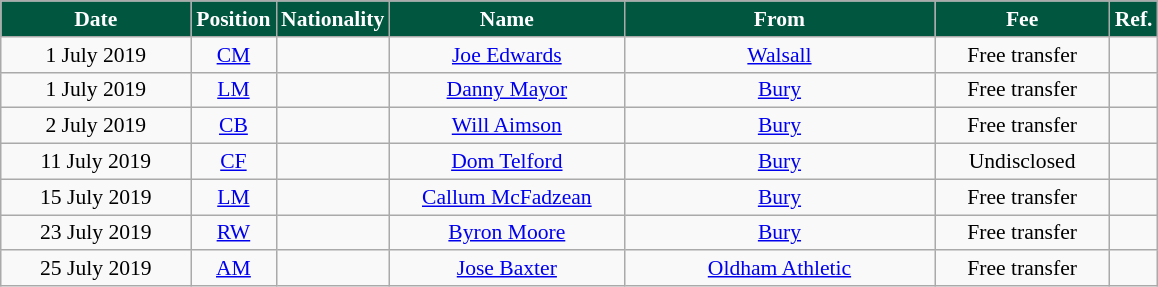<table class="wikitable"  style="text-align:center; font-size:90%; ">
<tr>
<th style="background:#00563F; color:#FFFFFF; width:120px;">Date</th>
<th style="background:#00563F; color:#FFFFFF; width:50px;">Position</th>
<th style="background:#00563F; color:#FFFFFF; width:50px;">Nationality</th>
<th style="background:#00563F; color:#FFFFFF; width:150px;">Name</th>
<th style="background:#00563F; color:#FFFFFF; width:200px;">From</th>
<th style="background:#00563F; color:#FFFFFF; width:110px;">Fee</th>
<th style="background:#00563F; color:#FFFFFF; width:25px;">Ref.</th>
</tr>
<tr>
<td>1 July 2019</td>
<td><a href='#'>CM</a></td>
<td></td>
<td><a href='#'>Joe Edwards</a></td>
<td> <a href='#'>Walsall</a></td>
<td>Free transfer</td>
<td></td>
</tr>
<tr>
<td>1 July 2019</td>
<td><a href='#'>LM</a></td>
<td></td>
<td><a href='#'>Danny Mayor</a></td>
<td> <a href='#'>Bury</a></td>
<td>Free transfer</td>
<td></td>
</tr>
<tr>
<td>2 July 2019</td>
<td><a href='#'>CB</a></td>
<td></td>
<td><a href='#'>Will Aimson</a></td>
<td> <a href='#'>Bury</a></td>
<td>Free transfer</td>
<td></td>
</tr>
<tr>
<td>11 July 2019</td>
<td><a href='#'>CF</a></td>
<td></td>
<td><a href='#'>Dom Telford</a></td>
<td> <a href='#'>Bury</a></td>
<td>Undisclosed</td>
<td></td>
</tr>
<tr>
<td>15 July 2019</td>
<td><a href='#'>LM</a></td>
<td></td>
<td><a href='#'>Callum McFadzean</a></td>
<td> <a href='#'>Bury</a></td>
<td>Free transfer</td>
<td></td>
</tr>
<tr>
<td>23 July 2019</td>
<td><a href='#'>RW</a></td>
<td></td>
<td><a href='#'>Byron Moore</a></td>
<td> <a href='#'>Bury</a></td>
<td>Free transfer</td>
<td></td>
</tr>
<tr>
<td>25 July 2019</td>
<td><a href='#'>AM</a></td>
<td></td>
<td><a href='#'>Jose Baxter</a></td>
<td> <a href='#'>Oldham Athletic</a></td>
<td>Free transfer</td>
<td></td>
</tr>
</table>
